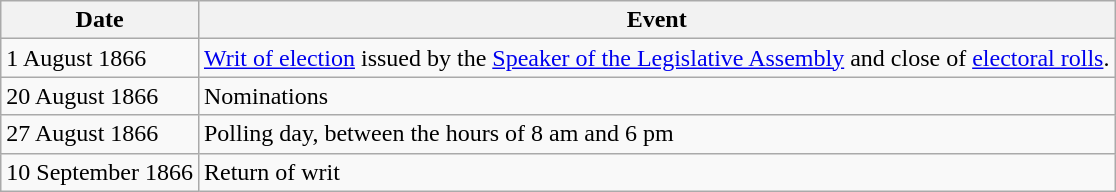<table class="wikitable">
<tr>
<th>Date</th>
<th>Event</th>
</tr>
<tr>
<td>1 August 1866</td>
<td><a href='#'>Writ of election</a> issued by the <a href='#'>Speaker of the Legislative Assembly</a> and close of <a href='#'>electoral rolls</a>.</td>
</tr>
<tr>
<td>20 August 1866</td>
<td>Nominations</td>
</tr>
<tr>
<td>27 August 1866</td>
<td>Polling day, between the hours of 8 am and 6 pm</td>
</tr>
<tr>
<td>10 September 1866</td>
<td>Return of writ</td>
</tr>
</table>
